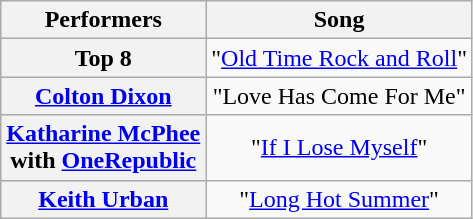<table class="wikitable" style="text-align:center;">
<tr>
<th scope="col">Performers</th>
<th scope="col">Song</th>
</tr>
<tr>
<th scope="row">Top 8</th>
<td>"<a href='#'>Old Time Rock and Roll</a>"</td>
</tr>
<tr>
<th scope="row"><a href='#'>Colton Dixon</a></th>
<td>"Love Has Come For Me"</td>
</tr>
<tr>
<th scope="row"><a href='#'>Katharine McPhee</a><br>with <a href='#'>OneRepublic</a></th>
<td>"<a href='#'>If I Lose Myself</a>"</td>
</tr>
<tr>
<th scope="row"><a href='#'>Keith Urban</a></th>
<td>"<a href='#'>Long Hot Summer</a>"</td>
</tr>
</table>
